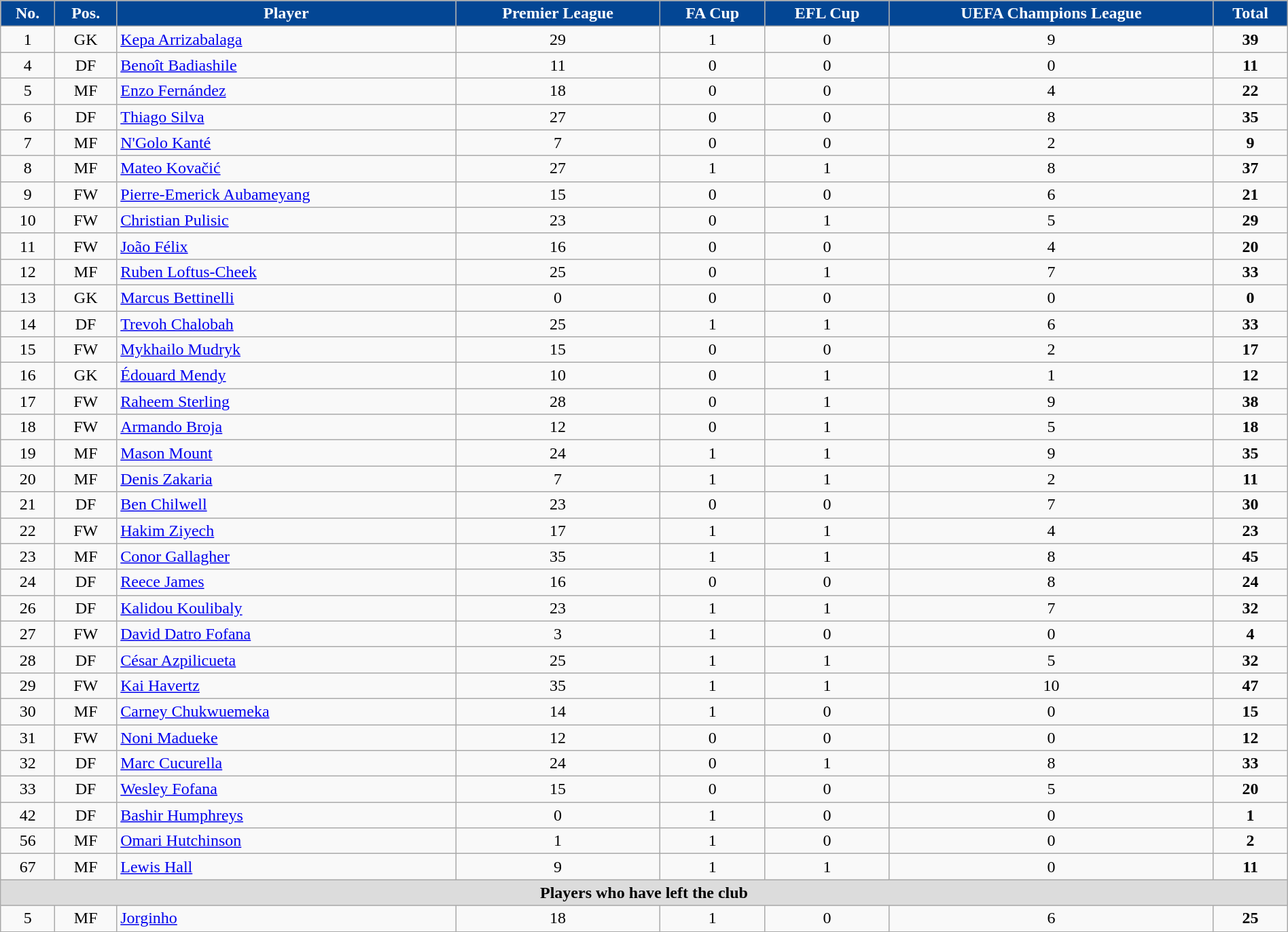<table class="wikitable sortable" style="text-align:center; width:100%">
<tr>
<th style=background-color:#034694;color:#FFFFFF>No.</th>
<th style=background-color:#034694;color:#FFFFFF>Pos.</th>
<th style=background-color:#034694;color:#FFFFFF>Player</th>
<th style=background-color:#034694;color:#FFFFFF>Premier League</th>
<th style=background-color:#034694;color:#FFFFFF>FA Cup</th>
<th style=background-color:#034694;color:#FFFFFF>EFL Cup</th>
<th style=background-color:#034694;color:#FFFFFF>UEFA Champions League</th>
<th style=background-color:#034694;color:#FFFFFF>Total</th>
</tr>
<tr>
<td>1</td>
<td>GK</td>
<td align=left> <a href='#'>Kepa Arrizabalaga</a></td>
<td>29</td>
<td>1</td>
<td>0</td>
<td>9</td>
<td><strong>39</strong></td>
</tr>
<tr>
<td>4</td>
<td>DF</td>
<td align=left> <a href='#'>Benoît Badiashile</a></td>
<td>11</td>
<td>0</td>
<td>0</td>
<td>0</td>
<td><strong>11</strong></td>
</tr>
<tr>
<td>5</td>
<td>MF</td>
<td align=left> <a href='#'>Enzo Fernández</a></td>
<td>18</td>
<td>0</td>
<td>0</td>
<td>4</td>
<td><strong>22</strong></td>
</tr>
<tr>
<td>6</td>
<td>DF</td>
<td align=left> <a href='#'>Thiago Silva</a></td>
<td>27</td>
<td>0</td>
<td>0</td>
<td>8</td>
<td><strong>35</strong></td>
</tr>
<tr>
<td>7</td>
<td>MF</td>
<td align="left"> <a href='#'>N'Golo Kanté</a></td>
<td>7</td>
<td>0</td>
<td>0</td>
<td>2</td>
<td><strong>9</strong></td>
</tr>
<tr>
<td>8</td>
<td>MF</td>
<td align="left"> <a href='#'>Mateo Kovačić</a></td>
<td>27</td>
<td>1</td>
<td>1</td>
<td>8</td>
<td><strong>37</strong></td>
</tr>
<tr>
<td>9</td>
<td>FW</td>
<td align=left> <a href='#'>Pierre-Emerick Aubameyang</a></td>
<td>15</td>
<td>0</td>
<td>0</td>
<td>6</td>
<td><strong>21</strong></td>
</tr>
<tr>
<td>10</td>
<td>FW</td>
<td align=left> <a href='#'>Christian Pulisic</a></td>
<td>23</td>
<td>0</td>
<td>1</td>
<td>5</td>
<td><strong>29</strong></td>
</tr>
<tr>
<td>11</td>
<td>FW</td>
<td align=left> <a href='#'>João Félix</a></td>
<td>16</td>
<td>0</td>
<td>0</td>
<td>4</td>
<td><strong>20</strong></td>
</tr>
<tr>
<td>12</td>
<td>MF</td>
<td align=left> <a href='#'>Ruben Loftus-Cheek</a></td>
<td>25</td>
<td>0</td>
<td>1</td>
<td>7</td>
<td><strong>33</strong></td>
</tr>
<tr>
<td>13</td>
<td>GK</td>
<td align=left> <a href='#'>Marcus Bettinelli</a></td>
<td>0</td>
<td>0</td>
<td>0</td>
<td>0</td>
<td><strong>0</strong></td>
</tr>
<tr>
<td>14</td>
<td>DF</td>
<td align=left> <a href='#'>Trevoh Chalobah</a></td>
<td>25</td>
<td>1</td>
<td>1</td>
<td>6</td>
<td><strong>33</strong></td>
</tr>
<tr>
<td>15</td>
<td>FW</td>
<td align=left> <a href='#'>Mykhailo Mudryk</a></td>
<td>15</td>
<td>0</td>
<td>0</td>
<td>2</td>
<td><strong>17</strong></td>
</tr>
<tr>
<td>16</td>
<td>GK</td>
<td align=left> <a href='#'>Édouard Mendy</a></td>
<td>10</td>
<td>0</td>
<td>1</td>
<td>1</td>
<td><strong>12</strong></td>
</tr>
<tr>
<td>17</td>
<td>FW</td>
<td align=left> <a href='#'>Raheem Sterling</a></td>
<td>28</td>
<td>0</td>
<td>1</td>
<td>9</td>
<td><strong>38</strong></td>
</tr>
<tr>
<td>18</td>
<td>FW</td>
<td align=left> <a href='#'>Armando Broja</a></td>
<td>12</td>
<td>0</td>
<td>1</td>
<td>5</td>
<td><strong>18</strong></td>
</tr>
<tr>
<td>19</td>
<td>MF</td>
<td align=left> <a href='#'>Mason Mount</a></td>
<td>24</td>
<td>1</td>
<td>1</td>
<td>9</td>
<td><strong>35</strong></td>
</tr>
<tr>
<td>20</td>
<td>MF</td>
<td align=left> <a href='#'>Denis Zakaria</a></td>
<td>7</td>
<td>1</td>
<td>1</td>
<td>2</td>
<td><strong>11</strong></td>
</tr>
<tr>
<td>21</td>
<td>DF</td>
<td align=left> <a href='#'>Ben Chilwell</a></td>
<td>23</td>
<td>0</td>
<td>0</td>
<td>7</td>
<td><strong>30</strong></td>
</tr>
<tr>
<td>22</td>
<td>FW</td>
<td align=left> <a href='#'>Hakim Ziyech</a></td>
<td>17</td>
<td>1</td>
<td>1</td>
<td>4</td>
<td><strong>23</strong></td>
</tr>
<tr>
<td>23</td>
<td>MF</td>
<td align=left> <a href='#'>Conor Gallagher</a></td>
<td>35</td>
<td>1</td>
<td>1</td>
<td>8</td>
<td><strong>45</strong></td>
</tr>
<tr>
<td>24</td>
<td>DF</td>
<td align=left> <a href='#'>Reece James</a></td>
<td>16</td>
<td>0</td>
<td>0</td>
<td>8</td>
<td><strong>24</strong></td>
</tr>
<tr>
<td>26</td>
<td>DF</td>
<td align=left> <a href='#'>Kalidou Koulibaly</a></td>
<td>23</td>
<td>1</td>
<td>1</td>
<td>7</td>
<td><strong>32</strong></td>
</tr>
<tr>
<td>27</td>
<td>FW</td>
<td align=left> <a href='#'>David Datro Fofana</a></td>
<td>3</td>
<td>1</td>
<td>0</td>
<td>0</td>
<td><strong>4</strong></td>
</tr>
<tr>
<td>28</td>
<td>DF</td>
<td align=left> <a href='#'>César Azpilicueta</a></td>
<td>25</td>
<td>1</td>
<td>1</td>
<td>5</td>
<td><strong>32</strong></td>
</tr>
<tr>
<td>29</td>
<td>FW</td>
<td align=left> <a href='#'>Kai Havertz</a></td>
<td>35</td>
<td>1</td>
<td>1</td>
<td>10</td>
<td><strong>47</strong></td>
</tr>
<tr>
<td>30</td>
<td>MF</td>
<td align=left> <a href='#'>Carney Chukwuemeka</a></td>
<td>14</td>
<td>1</td>
<td>0</td>
<td>0</td>
<td><strong>15</strong></td>
</tr>
<tr>
<td>31</td>
<td>FW</td>
<td align=left> <a href='#'>Noni Madueke</a></td>
<td>12</td>
<td>0</td>
<td>0</td>
<td>0</td>
<td><strong>12</strong></td>
</tr>
<tr>
<td>32</td>
<td>DF</td>
<td align=left> <a href='#'>Marc Cucurella</a></td>
<td>24</td>
<td>0</td>
<td>1</td>
<td>8</td>
<td><strong>33</strong></td>
</tr>
<tr>
<td>33</td>
<td>DF</td>
<td align=left> <a href='#'>Wesley Fofana</a></td>
<td>15</td>
<td>0</td>
<td>0</td>
<td>5</td>
<td><strong>20</strong></td>
</tr>
<tr>
<td>42</td>
<td>DF</td>
<td align=left> <a href='#'>Bashir Humphreys</a></td>
<td>0</td>
<td>1</td>
<td>0</td>
<td>0</td>
<td><strong>1</strong></td>
</tr>
<tr>
<td>56</td>
<td>MF</td>
<td align=left> <a href='#'>Omari Hutchinson</a></td>
<td>1</td>
<td>1</td>
<td>0</td>
<td>0</td>
<td><strong>2</strong></td>
</tr>
<tr>
<td>67</td>
<td>MF</td>
<td align=left> <a href='#'>Lewis Hall</a></td>
<td>9</td>
<td>1</td>
<td>1</td>
<td>0</td>
<td><strong>11</strong></td>
</tr>
<tr>
<th colspan=10 style=background:#dcdcdc>Players who have left the club</th>
</tr>
<tr>
<td>5</td>
<td>MF</td>
<td align=left> <a href='#'>Jorginho</a></td>
<td>18</td>
<td>1</td>
<td>0</td>
<td>6</td>
<td><strong>25</strong></td>
</tr>
<tr>
</tr>
</table>
